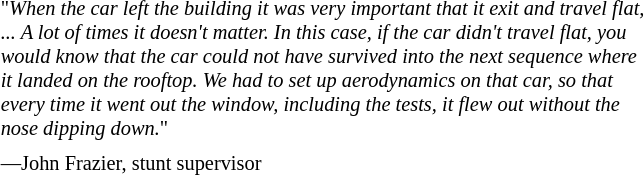<table class="toccolours" style="float: right; margin-left: 1em; margin-right: 2em; font-size: 85%; color:black; width:40em; max-width: 35%;" cellspacing="5">
<tr>
<td style="text-align: left;">"<em>When the car left the building it was very important that it exit and travel flat, ... A lot of times it doesn't matter. In this case, if the car didn't travel flat, you would know that the car could not have survived into the next sequence where it landed on the rooftop. We had to set up aerodynamics on that car, so that every time it went out the window, including the tests, it flew out without the nose dipping down.</em>"</td>
</tr>
<tr>
<td style="text-align: left;">—John Frazier, stunt supervisor</td>
</tr>
</table>
